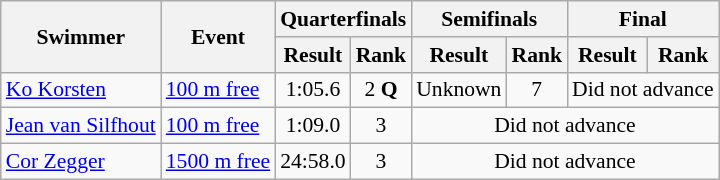<table class=wikitable style="font-size:90%">
<tr>
<th rowspan=2>Swimmer</th>
<th rowspan=2>Event</th>
<th colspan=2>Quarterfinals</th>
<th colspan=2>Semifinals</th>
<th colspan=2>Final</th>
</tr>
<tr>
<th>Result</th>
<th>Rank</th>
<th>Result</th>
<th>Rank</th>
<th>Result</th>
<th>Rank</th>
</tr>
<tr>
<td><a href='#'>Ko Korsten</a></td>
<td><a href='#'>100 m free</a></td>
<td align=center>1:05.6</td>
<td align=center>2 <strong>Q</strong></td>
<td align=center>Unknown</td>
<td align=center>7</td>
<td align=center colspan=2>Did not advance</td>
</tr>
<tr>
<td><a href='#'>Jean van Silfhout</a></td>
<td><a href='#'>100 m free</a></td>
<td align=center>1:09.0</td>
<td align=center>3</td>
<td align=center colspan=4>Did not advance</td>
</tr>
<tr>
<td><a href='#'>Cor Zegger</a></td>
<td><a href='#'>1500 m free</a></td>
<td align=center>24:58.0</td>
<td align=center>3</td>
<td align=center colspan=4>Did not advance</td>
</tr>
</table>
